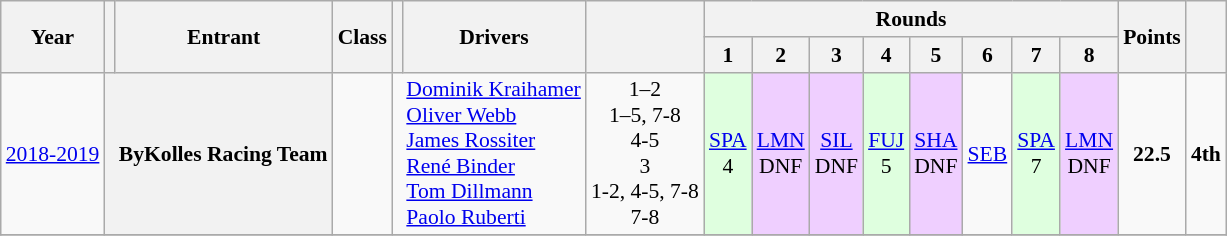<table class="wikitable" style="text-align:center; font-size:90%">
<tr>
<th rowspan="2">Year</th>
<th rowspan="2"></th>
<th rowspan="2">Entrant</th>
<th rowspan="2">Class</th>
<th rowspan="2"></th>
<th rowspan="2">Drivers</th>
<th rowspan="2"></th>
<th colspan="8">Rounds</th>
<th rowspan="2">Points</th>
<th rowspan="2"></th>
</tr>
<tr>
<th>1</th>
<th>2</th>
<th>3</th>
<th>4</th>
<th>5</th>
<th>6</th>
<th>7</th>
<th>8</th>
</tr>
<tr>
<td rowspan="1"><a href='#'>2018-2019</a></td>
<th rowspan="1" style="border-right:0px"></th>
<th rowspan="1" align="left" style="border-left:0px">ByKolles Racing Team</th>
<td rowspan="1"></td>
<td style="border-right:0px"><br><br><br><br><br></td>
<td align="left" style="border-left:0px"><a href='#'>Dominik Kraihamer</a><br><a href='#'>Oliver Webb</a><br><a href='#'>James Rossiter</a><br><a href='#'>René Binder</a><br><a href='#'>Tom Dillmann</a><br><a href='#'>Paolo Ruberti</a></td>
<td>1–2<br>1–5, 7-8<br>4-5<br>3<br>1-2, 4-5, 7-8<br>7-8</td>
<td style="background:#dfffdf;"><a href='#'>SPA</a><br>4</td>
<td style="background:#EFCFFF;"><a href='#'>LMN</a><br>DNF</td>
<td style="background:#EFCFFF;"><a href='#'>SIL</a><br>DNF</td>
<td style="background:#dfffdf;"><a href='#'>FUJ</a><br>5</td>
<td style="background:#EFCFFF;"><a href='#'>SHA</a><br>DNF</td>
<td><a href='#'>SEB</a></td>
<td style="background:#dfffdf;"><a href='#'>SPA</a><br>7</td>
<td style="background:#EFCFFF;"><a href='#'>LMN</a><br>DNF</td>
<td style="background:;"><strong>22.5</strong></td>
<td style="background:;"><strong>4th</strong></td>
</tr>
<tr>
</tr>
</table>
